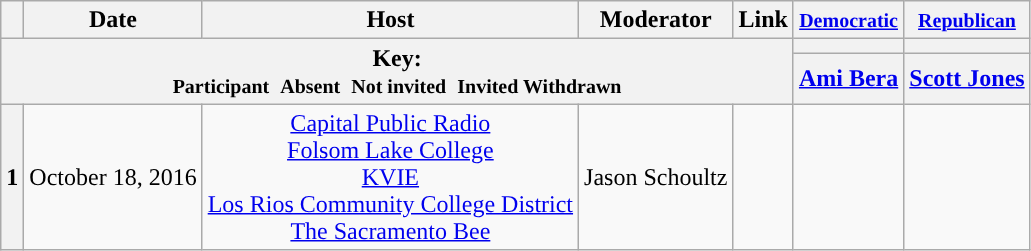<table class="wikitable" style="text-align:center;">
<tr>
<th scope="col"></th>
<th scope="col">Date</th>
<th scope="col">Host</th>
<th scope="col">Moderator</th>
<th scope="col">Link</th>
<th scope="col"><small><a href='#'>Democratic</a></small></th>
<th scope="col"><small><a href='#'>Republican</a></small></th>
</tr>
<tr>
<th colspan="5" rowspan="2">Key:<br> <small>Participant </small>  <small>Absent </small>  <small>Not invited </small>  <small>Invited  Withdrawn</small></th>
<th scope="col" style="background:"></th>
<th scope="col" style="background:"></th>
</tr>
<tr>
<th scope="col"><a href='#'>Ami Bera</a></th>
<th scope="col"><a href='#'>Scott Jones</a></th>
</tr>
<tr>
<th>1</th>
<td style="white-space:nowrap;">October 18, 2016</td>
<td style="white-space:nowrap;"><a href='#'>Capital Public Radio</a><br><a href='#'>Folsom Lake College</a><br><a href='#'>KVIE</a><br><a href='#'>Los Rios Community College District</a><br><a href='#'>The Sacramento Bee</a></td>
<td style="white-space:nowrap;">Jason Schoultz</td>
<td style="white-space:nowrap;"></td>
<td></td>
<td></td>
</tr>
</table>
